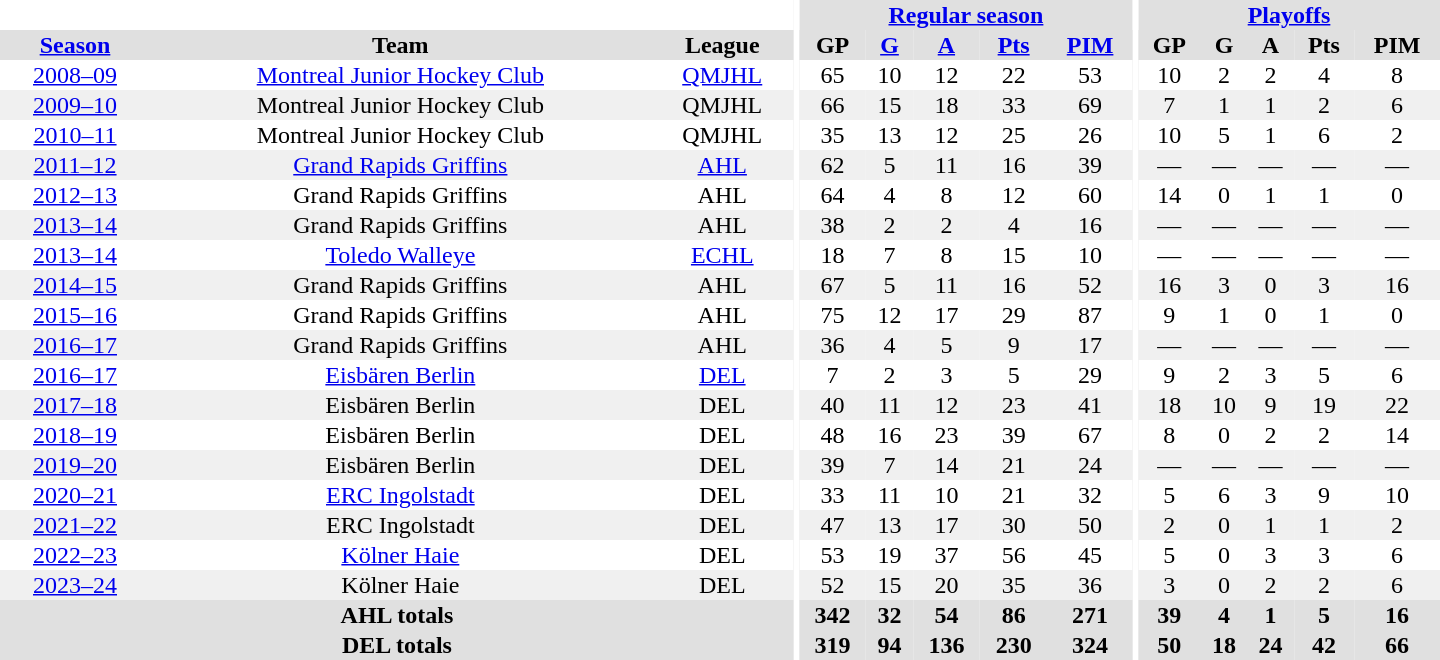<table border="0" cellpadding="1" cellspacing="0" style="text-align:center; width:60em">
<tr bgcolor="#e0e0e0">
<th colspan="3" bgcolor="#ffffff"></th>
<th rowspan="99" bgcolor="#ffffff"></th>
<th colspan="5"><a href='#'>Regular season</a></th>
<th rowspan="99" bgcolor="#ffffff"></th>
<th colspan="5"><a href='#'>Playoffs</a></th>
</tr>
<tr bgcolor="#e0e0e0">
<th><a href='#'>Season</a></th>
<th>Team</th>
<th>League</th>
<th>GP</th>
<th><a href='#'>G</a></th>
<th><a href='#'>A</a></th>
<th><a href='#'>Pts</a></th>
<th><a href='#'>PIM</a></th>
<th>GP</th>
<th>G</th>
<th>A</th>
<th>Pts</th>
<th>PIM</th>
</tr>
<tr>
<td><a href='#'>2008–09</a></td>
<td><a href='#'>Montreal Junior Hockey Club</a></td>
<td><a href='#'>QMJHL</a></td>
<td>65</td>
<td>10</td>
<td>12</td>
<td>22</td>
<td>53</td>
<td>10</td>
<td>2</td>
<td>2</td>
<td>4</td>
<td>8</td>
</tr>
<tr bgcolor="#f0f0f0">
<td><a href='#'>2009–10</a></td>
<td>Montreal Junior Hockey Club</td>
<td>QMJHL</td>
<td>66</td>
<td>15</td>
<td>18</td>
<td>33</td>
<td>69</td>
<td>7</td>
<td>1</td>
<td>1</td>
<td>2</td>
<td>6</td>
</tr>
<tr>
<td><a href='#'>2010–11</a></td>
<td>Montreal Junior Hockey Club</td>
<td>QMJHL</td>
<td>35</td>
<td>13</td>
<td>12</td>
<td>25</td>
<td>26</td>
<td>10</td>
<td>5</td>
<td>1</td>
<td>6</td>
<td>2</td>
</tr>
<tr bgcolor="#f0f0f0">
<td><a href='#'>2011–12</a></td>
<td><a href='#'>Grand Rapids Griffins</a></td>
<td><a href='#'>AHL</a></td>
<td>62</td>
<td>5</td>
<td>11</td>
<td>16</td>
<td>39</td>
<td>—</td>
<td>—</td>
<td>—</td>
<td>—</td>
<td>—</td>
</tr>
<tr>
<td><a href='#'>2012–13</a></td>
<td>Grand Rapids Griffins</td>
<td>AHL</td>
<td>64</td>
<td>4</td>
<td>8</td>
<td>12</td>
<td>60</td>
<td>14</td>
<td>0</td>
<td>1</td>
<td>1</td>
<td>0</td>
</tr>
<tr bgcolor="#f0f0f0">
<td><a href='#'>2013–14</a></td>
<td>Grand Rapids Griffins</td>
<td>AHL</td>
<td>38</td>
<td>2</td>
<td>2</td>
<td>4</td>
<td>16</td>
<td>—</td>
<td>—</td>
<td>—</td>
<td>—</td>
<td>—</td>
</tr>
<tr>
<td><a href='#'>2013–14</a></td>
<td><a href='#'>Toledo Walleye</a></td>
<td><a href='#'>ECHL</a></td>
<td>18</td>
<td>7</td>
<td>8</td>
<td>15</td>
<td>10</td>
<td>—</td>
<td>—</td>
<td>—</td>
<td>—</td>
<td>—</td>
</tr>
<tr bgcolor="#f0f0f0">
<td><a href='#'>2014–15</a></td>
<td>Grand Rapids Griffins</td>
<td>AHL</td>
<td>67</td>
<td>5</td>
<td>11</td>
<td>16</td>
<td>52</td>
<td>16</td>
<td>3</td>
<td>0</td>
<td>3</td>
<td>16</td>
</tr>
<tr>
<td><a href='#'>2015–16</a></td>
<td>Grand Rapids Griffins</td>
<td>AHL</td>
<td>75</td>
<td>12</td>
<td>17</td>
<td>29</td>
<td>87</td>
<td>9</td>
<td>1</td>
<td>0</td>
<td>1</td>
<td>0</td>
</tr>
<tr bgcolor="#f0f0f0">
<td><a href='#'>2016–17</a></td>
<td>Grand Rapids Griffins</td>
<td>AHL</td>
<td>36</td>
<td>4</td>
<td>5</td>
<td>9</td>
<td>17</td>
<td>—</td>
<td>—</td>
<td>—</td>
<td>—</td>
<td>—</td>
</tr>
<tr>
<td><a href='#'>2016–17</a></td>
<td><a href='#'>Eisbären Berlin</a></td>
<td><a href='#'>DEL</a></td>
<td>7</td>
<td>2</td>
<td>3</td>
<td>5</td>
<td>29</td>
<td>9</td>
<td>2</td>
<td>3</td>
<td>5</td>
<td>6</td>
</tr>
<tr bgcolor="#f0f0f0">
<td><a href='#'>2017–18</a></td>
<td>Eisbären Berlin</td>
<td>DEL</td>
<td>40</td>
<td>11</td>
<td>12</td>
<td>23</td>
<td>41</td>
<td>18</td>
<td>10</td>
<td>9</td>
<td>19</td>
<td>22</td>
</tr>
<tr>
<td><a href='#'>2018–19</a></td>
<td>Eisbären Berlin</td>
<td>DEL</td>
<td>48</td>
<td>16</td>
<td>23</td>
<td>39</td>
<td>67</td>
<td>8</td>
<td>0</td>
<td>2</td>
<td>2</td>
<td>14</td>
</tr>
<tr bgcolor="#f0f0f0">
<td><a href='#'>2019–20</a></td>
<td>Eisbären Berlin</td>
<td>DEL</td>
<td>39</td>
<td>7</td>
<td>14</td>
<td>21</td>
<td>24</td>
<td>—</td>
<td>—</td>
<td>—</td>
<td>—</td>
<td>—</td>
</tr>
<tr>
<td><a href='#'>2020–21</a></td>
<td><a href='#'>ERC Ingolstadt</a></td>
<td>DEL</td>
<td>33</td>
<td>11</td>
<td>10</td>
<td>21</td>
<td>32</td>
<td>5</td>
<td>6</td>
<td>3</td>
<td>9</td>
<td>10</td>
</tr>
<tr bgcolor="#f0f0f0">
<td><a href='#'>2021–22</a></td>
<td>ERC Ingolstadt</td>
<td>DEL</td>
<td>47</td>
<td>13</td>
<td>17</td>
<td>30</td>
<td>50</td>
<td>2</td>
<td>0</td>
<td>1</td>
<td>1</td>
<td>2</td>
</tr>
<tr>
<td><a href='#'>2022–23</a></td>
<td><a href='#'>Kölner Haie</a></td>
<td>DEL</td>
<td>53</td>
<td>19</td>
<td>37</td>
<td>56</td>
<td>45</td>
<td>5</td>
<td>0</td>
<td>3</td>
<td>3</td>
<td>6</td>
</tr>
<tr bgcolor="#f0f0f0">
<td><a href='#'>2023–24</a></td>
<td>Kölner Haie</td>
<td>DEL</td>
<td>52</td>
<td>15</td>
<td>20</td>
<td>35</td>
<td>36</td>
<td>3</td>
<td>0</td>
<td>2</td>
<td>2</td>
<td>6</td>
</tr>
<tr ALIGN="center" bgcolor="#e0e0e0">
<th colspan="3">AHL totals</th>
<th ALIGN="center">342</th>
<th ALIGN="center">32</th>
<th ALIGN="center">54</th>
<th ALIGN="center">86</th>
<th ALIGN="center">271</th>
<th ALIGN="center">39</th>
<th ALIGN="center">4</th>
<th ALIGN="center">1</th>
<th ALIGN="center">5</th>
<th ALIGN="center">16</th>
</tr>
<tr ALIGN="center" bgcolor="#e0e0e0">
<th colspan="3">DEL totals</th>
<th ALIGN="center">319</th>
<th ALIGN="center">94</th>
<th ALIGN="center">136</th>
<th ALIGN="center">230</th>
<th ALIGN="center">324</th>
<th ALIGN="center">50</th>
<th ALIGN="center">18</th>
<th ALIGN="center">24</th>
<th ALIGN="center">42</th>
<th ALIGN="center">66</th>
</tr>
</table>
